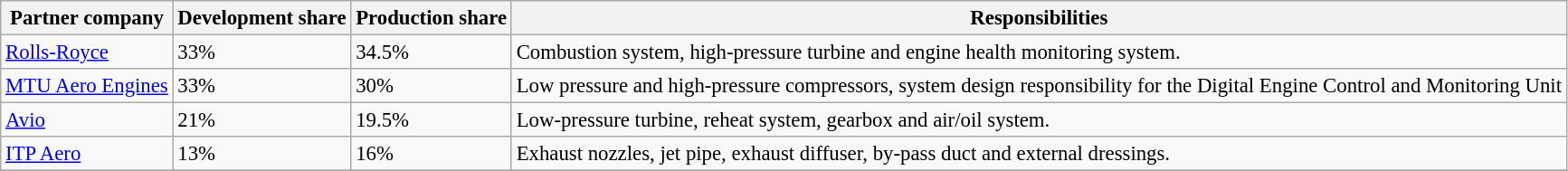<table class="wikitable" style="font-size: 95%;" align="center">
<tr>
<th>Partner company</th>
<th>Development share</th>
<th>Production share</th>
<th>Responsibilities</th>
</tr>
<tr>
<td><a href='#'>Rolls-Royce</a></td>
<td>33%</td>
<td>34.5%</td>
<td>Combustion system, high-pressure turbine and engine health monitoring system.</td>
</tr>
<tr>
<td><a href='#'>MTU Aero Engines</a></td>
<td>33%</td>
<td>30%</td>
<td>Low pressure and high-pressure compressors, system design responsibility for the Digital Engine Control and Monitoring Unit</td>
</tr>
<tr>
<td><a href='#'>Avio</a></td>
<td>21%</td>
<td>19.5%</td>
<td>Low-pressure turbine, reheat system, gearbox and air/oil system.</td>
</tr>
<tr>
<td><a href='#'>ITP Aero</a></td>
<td>13%</td>
<td>16%</td>
<td>Exhaust nozzles, jet pipe, exhaust diffuser, by-pass duct and external dressings.</td>
</tr>
<tr>
</tr>
</table>
